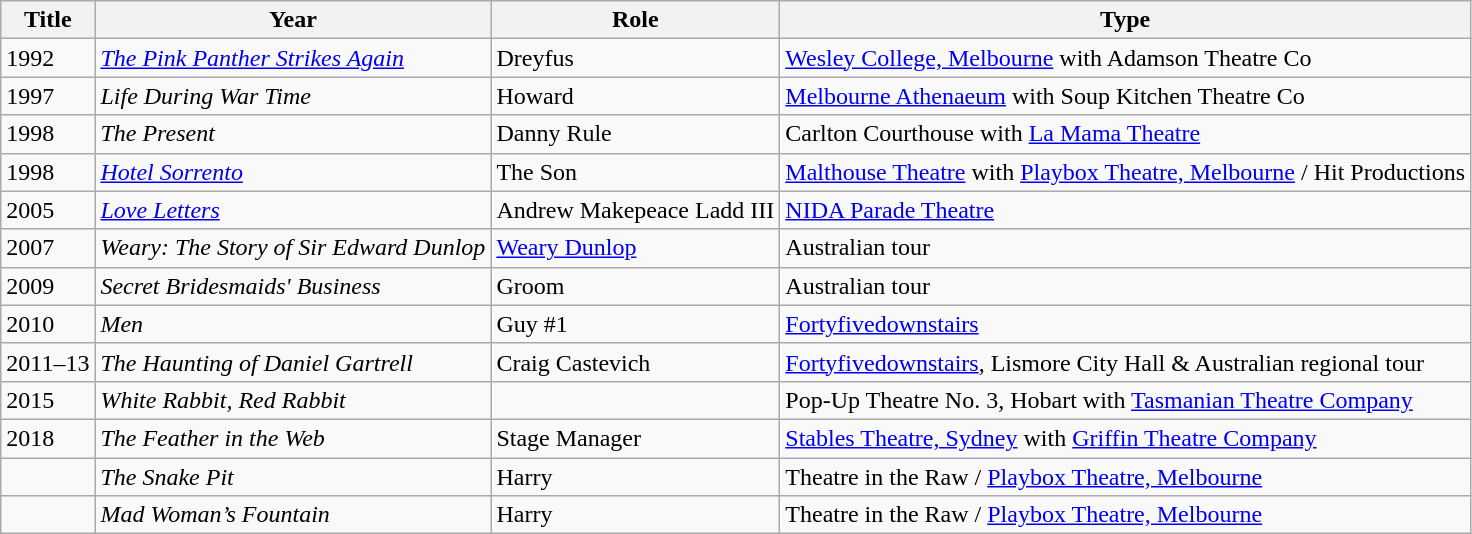<table class="wikitable">
<tr>
<th>Title</th>
<th>Year</th>
<th>Role</th>
<th>Type</th>
</tr>
<tr>
<td>1992</td>
<td><em><a href='#'>The Pink Panther Strikes Again</a></em></td>
<td>Dreyfus</td>
<td><a href='#'>Wesley College, Melbourne</a> with Adamson Theatre Co</td>
</tr>
<tr>
<td>1997</td>
<td><em>Life During War Time</em></td>
<td>Howard</td>
<td><a href='#'>Melbourne Athenaeum</a> with Soup Kitchen Theatre Co</td>
</tr>
<tr>
<td>1998</td>
<td><em>The Present</em></td>
<td>Danny Rule</td>
<td>Carlton Courthouse with <a href='#'>La Mama Theatre</a></td>
</tr>
<tr>
<td>1998</td>
<td><em><a href='#'>Hotel Sorrento</a></em></td>
<td>The Son</td>
<td><a href='#'>Malthouse Theatre</a> with <a href='#'>Playbox Theatre, Melbourne</a> / Hit Productions</td>
</tr>
<tr>
<td>2005</td>
<td><em><a href='#'>Love Letters</a></em></td>
<td>Andrew Makepeace Ladd III</td>
<td><a href='#'>NIDA Parade Theatre</a></td>
</tr>
<tr>
<td>2007</td>
<td><em>Weary: The Story of Sir Edward Dunlop</em></td>
<td><a href='#'>Weary Dunlop</a></td>
<td>Australian tour</td>
</tr>
<tr>
<td>2009</td>
<td><em>Secret Bridesmaids' Business</em></td>
<td>Groom</td>
<td>Australian tour</td>
</tr>
<tr>
<td>2010</td>
<td><em>Men</em></td>
<td>Guy #1</td>
<td><a href='#'>Fortyfivedownstairs</a></td>
</tr>
<tr>
<td>2011–13</td>
<td><em>The Haunting of Daniel Gartrell</em></td>
<td>Craig Castevich</td>
<td><a href='#'>Fortyfivedownstairs</a>, Lismore City Hall & Australian regional tour</td>
</tr>
<tr>
<td>2015</td>
<td><em>White Rabbit, Red Rabbit</em></td>
<td></td>
<td>Pop-Up Theatre No. 3, Hobart with <a href='#'>Tasmanian Theatre Company</a></td>
</tr>
<tr>
<td>2018</td>
<td><em>The Feather in the Web</em></td>
<td>Stage Manager</td>
<td><a href='#'>Stables Theatre, Sydney</a> with <a href='#'>Griffin Theatre Company</a></td>
</tr>
<tr>
<td></td>
<td><em>The Snake Pit</em></td>
<td>Harry</td>
<td>Theatre in the Raw /  <a href='#'>Playbox Theatre, Melbourne</a></td>
</tr>
<tr>
<td></td>
<td><em>Mad Woman’s Fountain</em></td>
<td>Harry</td>
<td>Theatre in the Raw / <a href='#'>Playbox Theatre, Melbourne</a></td>
</tr>
</table>
